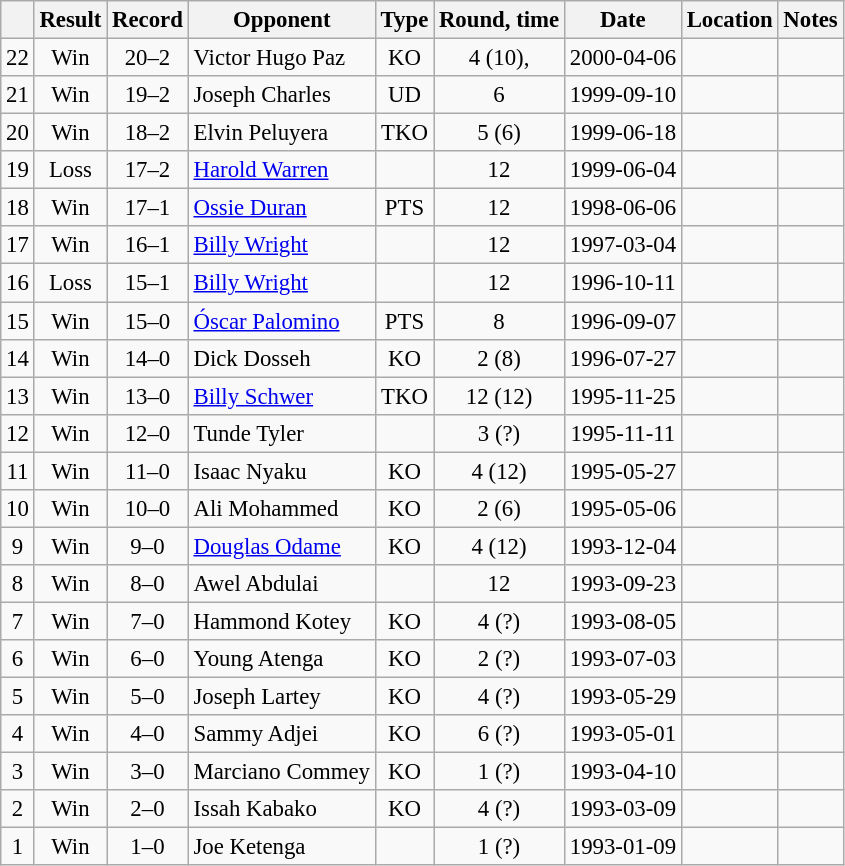<table class="wikitable" style="text-align:center; font-size:95%">
<tr>
<th></th>
<th>Result</th>
<th>Record</th>
<th>Opponent</th>
<th>Type</th>
<th>Round, time</th>
<th>Date</th>
<th>Location</th>
<th>Notes</th>
</tr>
<tr>
<td>22</td>
<td>Win</td>
<td>20–2</td>
<td style="text-align:left;"> Victor Hugo Paz</td>
<td>KO</td>
<td>4 (10), </td>
<td>2000-04-06</td>
<td style="text-align:left;"> </td>
<td style="text-align:left;"></td>
</tr>
<tr>
<td>21</td>
<td>Win</td>
<td>19–2</td>
<td style="text-align:left;"> Joseph Charles</td>
<td>UD</td>
<td>6</td>
<td>1999-09-10</td>
<td style="text-align:left;"> </td>
<td style="text-align:left;"></td>
</tr>
<tr>
<td>20</td>
<td>Win</td>
<td>18–2</td>
<td style="text-align:left;"> Elvin Peluyera</td>
<td>TKO</td>
<td>5 (6)</td>
<td>1999-06-18</td>
<td style="text-align:left;"> </td>
<td style="text-align:left;"></td>
</tr>
<tr>
<td>19</td>
<td>Loss</td>
<td>17–2</td>
<td style="text-align:left;"> <a href='#'>Harold Warren</a></td>
<td></td>
<td>12</td>
<td>1999-06-04</td>
<td style="text-align:left;"> </td>
<td style="text-align:left;"></td>
</tr>
<tr>
<td>18</td>
<td>Win</td>
<td>17–1</td>
<td style="text-align:left;"> <a href='#'>Ossie Duran</a></td>
<td>PTS</td>
<td>12</td>
<td>1998-06-06</td>
<td style="text-align:left;"> </td>
<td style="text-align:left;"></td>
</tr>
<tr>
<td>17</td>
<td>Win</td>
<td>16–1</td>
<td style="text-align:left;"> <a href='#'>Billy Wright</a></td>
<td></td>
<td>12</td>
<td>1997-03-04</td>
<td style="text-align:left;"> </td>
<td style="text-align:left;"></td>
</tr>
<tr>
<td>16</td>
<td>Loss</td>
<td>15–1</td>
<td style="text-align:left;"> <a href='#'>Billy Wright</a></td>
<td></td>
<td>12</td>
<td>1996-10-11</td>
<td style="text-align:left;"> </td>
<td style="text-align:left;"></td>
</tr>
<tr>
<td>15</td>
<td>Win</td>
<td>15–0</td>
<td style="text-align:left;"> <a href='#'>Óscar Palomino</a></td>
<td>PTS</td>
<td>8</td>
<td>1996-09-07</td>
<td style="text-align:left;"> </td>
<td style="text-align:left;"></td>
</tr>
<tr>
<td>14</td>
<td>Win</td>
<td>14–0</td>
<td style="text-align:left;"> Dick Dosseh</td>
<td>KO</td>
<td>2 (8)</td>
<td>1996-07-27</td>
<td style="text-align:left;"> </td>
<td style="text-align:left;"></td>
</tr>
<tr>
<td>13</td>
<td>Win</td>
<td>13–0</td>
<td style="text-align:left;"> <a href='#'>Billy Schwer</a></td>
<td>TKO</td>
<td>12 (12)</td>
<td>1995-11-25</td>
<td style="text-align:left;"> </td>
<td style="text-align:left;"></td>
</tr>
<tr>
<td>12</td>
<td>Win</td>
<td>12–0</td>
<td style="text-align:left;"> Tunde Tyler</td>
<td></td>
<td>3 (?)</td>
<td>1995-11-11</td>
<td style="text-align:left;"> </td>
<td style="text-align:left;"></td>
</tr>
<tr>
<td>11</td>
<td>Win</td>
<td>11–0</td>
<td style="text-align:left;"> Isaac Nyaku</td>
<td>KO</td>
<td>4 (12)</td>
<td>1995-05-27</td>
<td style="text-align:left;"> </td>
<td style="text-align:left;"></td>
</tr>
<tr>
<td>10</td>
<td>Win</td>
<td>10–0</td>
<td style="text-align:left;"> Ali Mohammed</td>
<td>KO</td>
<td>2 (6)</td>
<td>1995-05-06</td>
<td style="text-align:left;"> </td>
<td style="text-align:left;"></td>
</tr>
<tr>
<td>9</td>
<td>Win</td>
<td>9–0</td>
<td style="text-align:left;"> <a href='#'>Douglas Odame</a></td>
<td>KO</td>
<td>4 (12)</td>
<td>1993-12-04</td>
<td style="text-align:left;"> </td>
<td style="text-align:left;"></td>
</tr>
<tr>
<td>8</td>
<td>Win</td>
<td>8–0</td>
<td style="text-align:left;"> Awel Abdulai</td>
<td></td>
<td>12</td>
<td>1993-09-23</td>
<td style="text-align:left;"> </td>
<td style="text-align:left;"></td>
</tr>
<tr>
<td>7</td>
<td>Win</td>
<td>7–0</td>
<td style="text-align:left;"> Hammond Kotey</td>
<td>KO</td>
<td>4 (?)</td>
<td>1993-08-05</td>
<td style="text-align:left;"> </td>
<td style="text-align:left;"></td>
</tr>
<tr>
<td>6</td>
<td>Win</td>
<td>6–0</td>
<td style="text-align:left;"> Young Atenga</td>
<td>KO</td>
<td>2 (?)</td>
<td>1993-07-03</td>
<td style="text-align:left;"> </td>
<td style="text-align:left;"></td>
</tr>
<tr>
<td>5</td>
<td>Win</td>
<td>5–0</td>
<td style="text-align:left;"> Joseph Lartey</td>
<td>KO</td>
<td>4 (?)</td>
<td>1993-05-29</td>
<td style="text-align:left;"> </td>
<td style="text-align:left;"></td>
</tr>
<tr>
<td>4</td>
<td>Win</td>
<td>4–0</td>
<td style="text-align:left;"> Sammy Adjei</td>
<td>KO</td>
<td>6 (?)</td>
<td>1993-05-01</td>
<td style="text-align:left;"> </td>
<td style="text-align:left;"></td>
</tr>
<tr>
<td>3</td>
<td>Win</td>
<td>3–0</td>
<td style="text-align:left;"> Marciano Commey</td>
<td>KO</td>
<td>1 (?)</td>
<td>1993-04-10</td>
<td style="text-align:left;"> </td>
<td style="text-align:left;"></td>
</tr>
<tr>
<td>2</td>
<td>Win</td>
<td>2–0</td>
<td style="text-align:left;"> Issah Kabako</td>
<td>KO</td>
<td>4 (?)</td>
<td>1993-03-09</td>
<td style="text-align:left;"> </td>
<td style="text-align:left;"></td>
</tr>
<tr>
<td>1</td>
<td>Win</td>
<td>1–0</td>
<td style="text-align:left;"> Joe Ketenga</td>
<td></td>
<td>1 (?)</td>
<td>1993-01-09</td>
<td style="text-align:left;"> </td>
<td style="text-align:left;"></td>
</tr>
</table>
